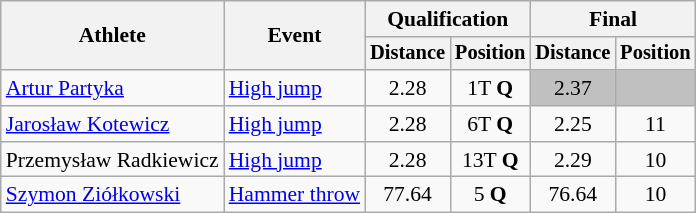<table class=wikitable style="font-size:90%">
<tr>
<th rowspan="2">Athlete</th>
<th rowspan="2">Event</th>
<th colspan="2">Qualification</th>
<th colspan="2">Final</th>
</tr>
<tr style="font-size:95%">
<th>Distance</th>
<th>Position</th>
<th>Distance</th>
<th>Position</th>
</tr>
<tr align=center>
<td align=left><a href='#'>Artur Partyka</a></td>
<td align=left><a href='#'>High jump</a></td>
<td>2.28</td>
<td>1T <strong>Q</strong></td>
<td align="center" bgcolor='silver'>2.37</td>
<td align="center" bgcolor='silver'></td>
</tr>
<tr align=center>
<td align=left><a href='#'>Jarosław Kotewicz</a></td>
<td align=left><a href='#'>High jump</a></td>
<td>2.28</td>
<td>6T <strong>Q</strong></td>
<td>2.25</td>
<td>11</td>
</tr>
<tr align=center>
<td align=left>Przemysław Radkiewicz</td>
<td align=left><a href='#'>High jump</a></td>
<td>2.28</td>
<td>13T <strong>Q</strong></td>
<td>2.29</td>
<td>10</td>
</tr>
<tr align=center>
<td align=left><a href='#'>Szymon Ziółkowski</a></td>
<td align=left><a href='#'>Hammer throw</a></td>
<td>77.64</td>
<td>5 <strong>Q</strong></td>
<td>76.64</td>
<td>10</td>
</tr>
</table>
